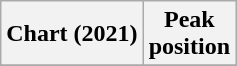<table class="wikitable sortable plainrowheaders" style="text-align:center">
<tr>
<th scope="col">Chart (2021)</th>
<th scope="col">Peak<br>position</th>
</tr>
<tr>
</tr>
</table>
